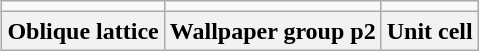<table class=wikitable align=right>
<tr>
<td></td>
<td></td>
<td></td>
</tr>
<tr>
<th>Oblique lattice</th>
<th>Wallpaper group p2</th>
<th>Unit cell</th>
</tr>
</table>
